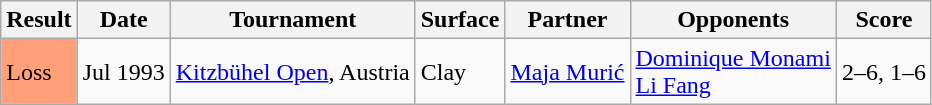<table class="sortable wikitable">
<tr>
<th>Result</th>
<th>Date</th>
<th>Tournament</th>
<th>Surface</th>
<th>Partner</th>
<th>Opponents</th>
<th>Score</th>
</tr>
<tr>
<td style="background:#ffa07a;">Loss</td>
<td>Jul 1993</td>
<td><a href='#'>Kitzbühel Open</a>, Austria</td>
<td>Clay</td>
<td> <a href='#'>Maja Murić</a></td>
<td> <a href='#'>Dominique Monami</a> <br>  <a href='#'>Li Fang</a></td>
<td>2–6, 1–6</td>
</tr>
</table>
